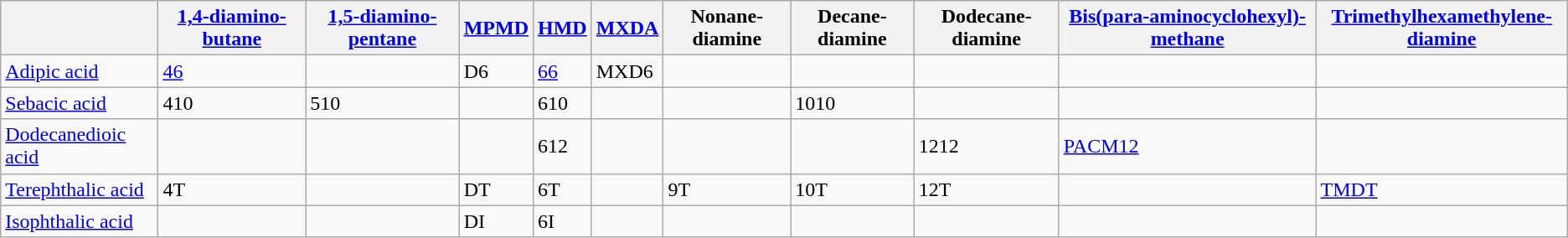<table class="wikitable">
<tr>
<th></th>
<th><a href='#'>1,4-diamino­butane</a></th>
<th><a href='#'>1,5-diamino­pentane</a></th>
<th><a href='#'>MPMD</a></th>
<th><a href='#'>HMD</a></th>
<th><a href='#'>MXDA</a></th>
<th>Nonane­diamine</th>
<th>Decane­diamine</th>
<th>Dodecane­diamine</th>
<th><a href='#'>Bis­(para-amino­cyclohexyl)­methane</a></th>
<th><a href='#'>Trimethyl­hexamethylene­diamine</a></th>
</tr>
<tr>
<td><a href='#'>Adipic acid</a></td>
<td><a href='#'>46</a></td>
<td></td>
<td>D6</td>
<td><a href='#'>66</a></td>
<td>MXD6</td>
<td></td>
<td></td>
<td></td>
<td></td>
<td></td>
</tr>
<tr>
<td><a href='#'>Sebacic acid</a></td>
<td>410</td>
<td>510</td>
<td></td>
<td>610</td>
<td></td>
<td></td>
<td>1010</td>
<td></td>
<td></td>
<td></td>
</tr>
<tr>
<td><a href='#'>Dodecanedioic acid</a></td>
<td></td>
<td></td>
<td></td>
<td>612</td>
<td></td>
<td></td>
<td></td>
<td>1212</td>
<td><a href='#'>PACM12</a></td>
<td></td>
</tr>
<tr>
<td><a href='#'>Terephthalic acid</a></td>
<td>4T</td>
<td></td>
<td>DT</td>
<td>6T</td>
<td></td>
<td>9T</td>
<td>10T</td>
<td>12T</td>
<td></td>
<td><a href='#'>TMDT</a></td>
</tr>
<tr>
<td><a href='#'>Isophthalic acid</a></td>
<td></td>
<td></td>
<td>DI</td>
<td>6I</td>
<td></td>
<td></td>
<td></td>
<td></td>
<td></td>
<td></td>
</tr>
</table>
